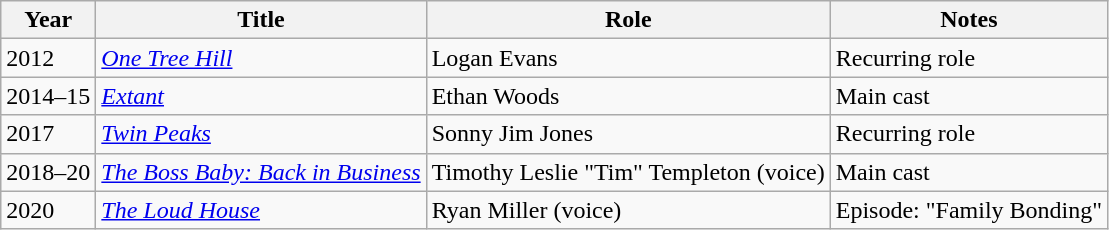<table class="wikitable sortable">
<tr>
<th>Year</th>
<th>Title</th>
<th>Role</th>
<th>Notes</th>
</tr>
<tr>
<td>2012</td>
<td><em><a href='#'>One Tree Hill</a></em></td>
<td>Logan Evans</td>
<td>Recurring role</td>
</tr>
<tr>
<td>2014–15</td>
<td><em><a href='#'>Extant</a></em></td>
<td>Ethan Woods</td>
<td>Main cast</td>
</tr>
<tr>
<td>2017</td>
<td><em><a href='#'>Twin Peaks</a></em></td>
<td>Sonny Jim Jones</td>
<td>Recurring role</td>
</tr>
<tr>
<td>2018–20</td>
<td><em><a href='#'>The Boss Baby: Back in Business</a></em></td>
<td>Timothy Leslie "Tim" Templeton (voice)</td>
<td>Main cast</td>
</tr>
<tr>
<td>2020</td>
<td><em><a href='#'>The Loud House</a></em></td>
<td>Ryan Miller (voice)</td>
<td>Episode: "Family Bonding"</td>
</tr>
</table>
